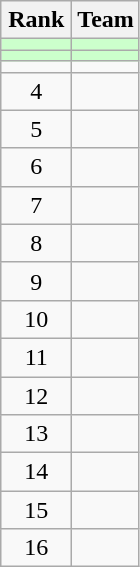<table class="wikitable" style="text-align:center;">
<tr>
<th width=40>Rank</th>
<th>Team</th>
</tr>
<tr bgcolor=#ccffcc>
<td></td>
<td style="text-align:left;"></td>
</tr>
<tr bgcolor=#ccffcc>
<td></td>
<td style="text-align:left;"></td>
</tr>
<tr>
<td></td>
<td style="text-align:left;"></td>
</tr>
<tr>
<td>4</td>
<td style="text-align:left;"></td>
</tr>
<tr>
<td>5</td>
<td style="text-align:left;"></td>
</tr>
<tr>
<td>6</td>
<td style="text-align:left;"></td>
</tr>
<tr>
<td>7</td>
<td style="text-align:left;"></td>
</tr>
<tr>
<td>8</td>
<td style="text-align:left;"></td>
</tr>
<tr>
<td>9</td>
<td style="text-align:left;"></td>
</tr>
<tr>
<td>10</td>
<td style="text-align:left;"></td>
</tr>
<tr>
<td>11</td>
<td style="text-align:left;"></td>
</tr>
<tr>
<td>12</td>
<td style="text-align:left;"></td>
</tr>
<tr>
<td>13</td>
<td style="text-align:left;"></td>
</tr>
<tr>
<td>14</td>
<td style="text-align:left;"></td>
</tr>
<tr>
<td>15</td>
<td style="text-align:left;"></td>
</tr>
<tr>
<td>16</td>
<td style="text-align:left;"></td>
</tr>
</table>
